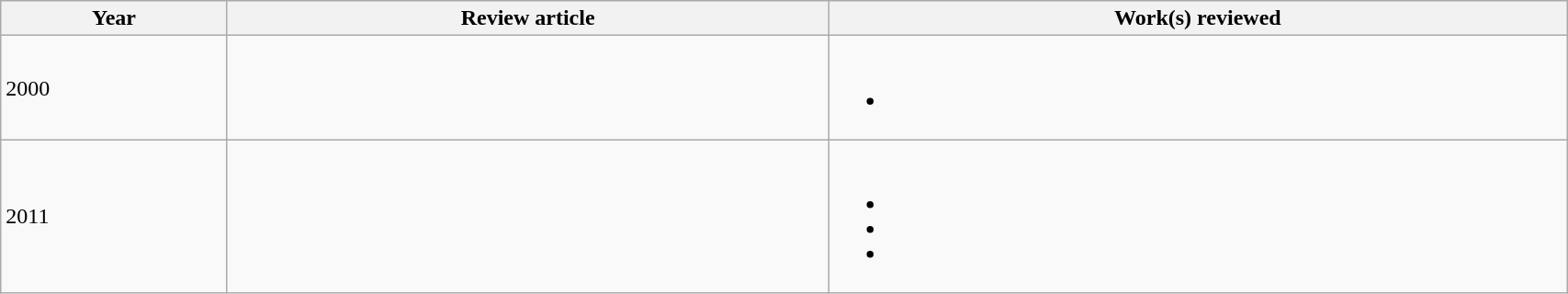<table class='wikitable sortable' width='90%'>
<tr>
<th>Year</th>
<th class='unsortable'>Review article</th>
<th class='unsortable'>Work(s) reviewed</th>
</tr>
<tr>
<td>2000</td>
<td></td>
<td><br><ul><li></li></ul></td>
</tr>
<tr>
<td>2011</td>
<td></td>
<td><br><ul><li></li><li></li><li></li></ul></td>
</tr>
</table>
